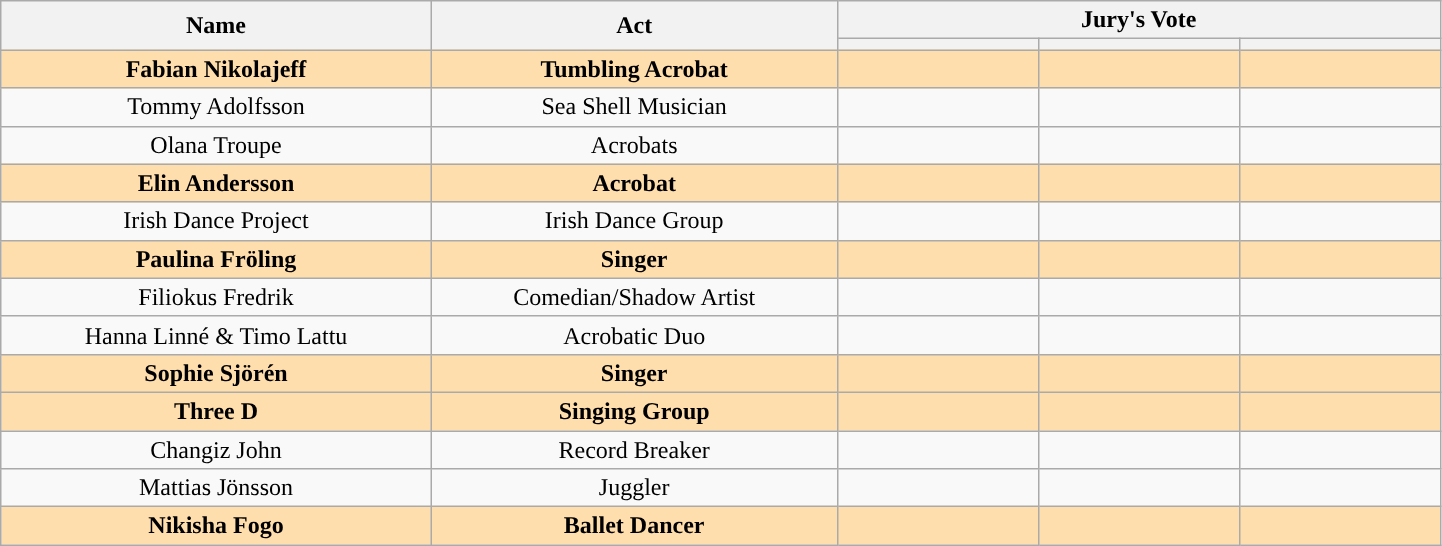<table class="wikitable plainrowheaders sortable" style="text-align:center" width="76%;">
<tr>
<th scope="col" rowspan="2" class="unsortable" style="width:17em;">Name</th>
<th scope="col" rowspan="2" class="unsortable" style="width:16em;">Act</th>
<th scope="col" colspan="3" class="unsortable" style="width:24em;">Jury's Vote</th>
</tr>
<tr>
<th scope="col" class="unsortable" style="width:6em;"></th>
<th scope="col" class="unsortable" style="width:6em;"></th>
<th scope="col" class="unsortable" style="width:6em;"></th>
</tr>
<tr style="background:NavajoWhite">
<td><strong>Fabian Nikolajeff</strong></td>
<td><strong>Tumbling Acrobat</strong></td>
<td style="text-align:center;"></td>
<td style="text-align:center;"></td>
<td style="text-align:center;"></td>
</tr>
<tr>
<td>Tommy Adolfsson</td>
<td>Sea Shell Musician</td>
<td style="text-align:center;"></td>
<td style="text-align:center;"></td>
<td style="text-align:center;"></td>
</tr>
<tr>
<td>Olana Troupe</td>
<td>Acrobats</td>
<td style="text-align:center;"></td>
<td style="text-align:center;"></td>
<td style="text-align:center;"></td>
</tr>
<tr style="background:NavajoWhite">
<td><strong>Elin Andersson</strong></td>
<td><strong>Acrobat</strong></td>
<td style="text-align:center;"></td>
<td style="text-align:center;"></td>
<td style="text-align:center;"></td>
</tr>
<tr>
<td>Irish Dance Project</td>
<td>Irish Dance Group</td>
<td style="text-align:center;"></td>
<td style="text-align:center;"></td>
<td style="text-align:center;"></td>
</tr>
<tr style="background:NavajoWhite">
<td><strong>Paulina Fröling</strong></td>
<td><strong>Singer</strong></td>
<td style="text-align:center;"></td>
<td style="text-align:center;"></td>
<td style="text-align:center;"></td>
</tr>
<tr>
<td>Filiokus Fredrik</td>
<td>Comedian/Shadow Artist</td>
<td style="text-align:center;"></td>
<td style="text-align:center;"></td>
<td style="text-align:center;"></td>
</tr>
<tr>
<td>Hanna Linné & Timo Lattu</td>
<td>Acrobatic Duo</td>
<td style="text-align:center;"></td>
<td style="text-align:center;"></td>
<td style="text-align:center;"></td>
</tr>
<tr style="background:NavajoWhite">
<td><strong>Sophie Sjörén</strong></td>
<td><strong>Singer</strong></td>
<td style="text-align:center;"></td>
<td style="text-align:center;"></td>
<td style="text-align:center;"></td>
</tr>
<tr style="background:NavajoWhite">
<td><strong>Three D</strong></td>
<td><strong>Singing Group</strong></td>
<td style="text-align:center;"></td>
<td style="text-align:center;"></td>
<td style="text-align:center;"></td>
</tr>
<tr>
<td>Changiz John</td>
<td>Record Breaker</td>
<td style="text-align:center;"></td>
<td style="text-align:center;"></td>
<td style="text-align:center;"></td>
</tr>
<tr>
<td>Mattias Jönsson</td>
<td>Juggler</td>
<td style="text-align:center;"></td>
<td style="text-align:center;"></td>
<td style="text-align:center;"></td>
</tr>
<tr style="background:NavajoWhite">
<td><strong>Nikisha Fogo</strong></td>
<td><strong>Ballet Dancer</strong></td>
<td style="text-align:center;"></td>
<td style="text-align:center;"></td>
<td style="text-align:center;"></td>
</tr>
</table>
